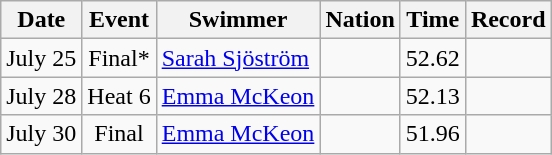<table class="wikitable sortable" style="text-align:center" style=text-align:center>
<tr>
<th>Date</th>
<th>Event</th>
<th>Swimmer</th>
<th>Nation</th>
<th>Time</th>
<th>Record</th>
</tr>
<tr>
<td>July 25</td>
<td>Final*</td>
<td align=left><a href='#'>Sarah Sjöström</a></td>
<td align=left></td>
<td>52.62</td>
<td></td>
</tr>
<tr>
<td>July 28</td>
<td>Heat 6</td>
<td align=left><a href='#'>Emma McKeon</a></td>
<td align=left></td>
<td>52.13</td>
<td></td>
</tr>
<tr>
<td>July 30</td>
<td>Final</td>
<td align=left><a href='#'>Emma McKeon</a></td>
<td align=left></td>
<td>51.96</td>
<td></td>
</tr>
</table>
